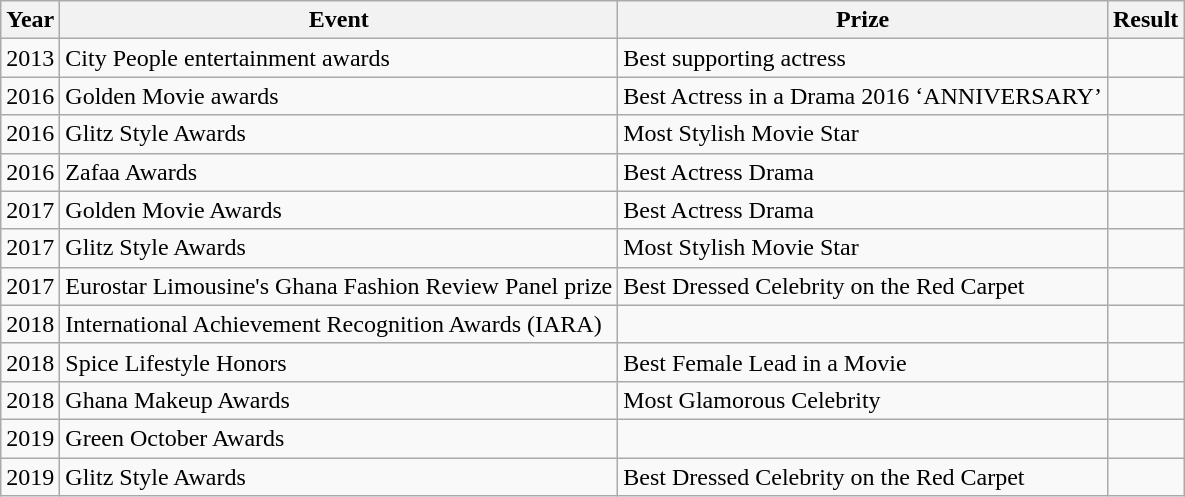<table class="wikitable">
<tr>
<th>Year</th>
<th>Event</th>
<th>Prize</th>
<th>Result</th>
</tr>
<tr>
<td>2013</td>
<td>City People entertainment awards</td>
<td>Best supporting actress</td>
<td></td>
</tr>
<tr>
<td>2016</td>
<td>Golden Movie awards</td>
<td>Best Actress in a Drama 2016 ‘ANNIVERSARY’</td>
<td></td>
</tr>
<tr>
<td>2016</td>
<td>Glitz Style Awards</td>
<td>Most Stylish Movie Star</td>
<td></td>
</tr>
<tr>
<td>2016</td>
<td>Zafaa Awards</td>
<td>Best Actress Drama</td>
<td></td>
</tr>
<tr>
<td>2017</td>
<td>Golden Movie Awards</td>
<td>Best Actress Drama</td>
<td></td>
</tr>
<tr>
<td>2017</td>
<td>Glitz Style Awards</td>
<td>Most Stylish Movie Star</td>
<td></td>
</tr>
<tr>
<td>2017</td>
<td>Eurostar Limousine's Ghana Fashion Review Panel prize</td>
<td>Best Dressed Celebrity on the Red Carpet</td>
<td></td>
</tr>
<tr>
<td>2018</td>
<td>International Achievement Recognition Awards (IARA)</td>
<td></td>
<td></td>
</tr>
<tr>
<td>2018</td>
<td>Spice Lifestyle Honors</td>
<td>Best Female Lead in a Movie</td>
<td></td>
</tr>
<tr>
<td>2018</td>
<td>Ghana Makeup Awards</td>
<td>Most Glamorous Celebrity</td>
<td></td>
</tr>
<tr>
<td>2019</td>
<td>Green October Awards</td>
<td></td>
<td></td>
</tr>
<tr>
<td>2019</td>
<td>Glitz Style Awards</td>
<td>Best Dressed Celebrity on the Red Carpet</td>
<td></td>
</tr>
</table>
